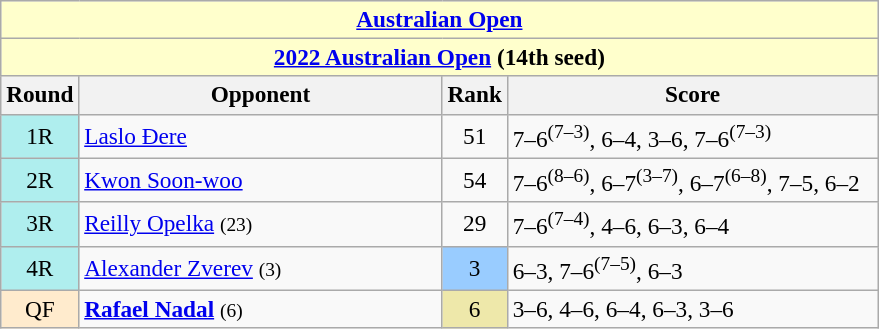<table class=wikitable style=font-size:97%>
<tr>
<th colspan=4 style="background:#ffc;"><a href='#'>Australian Open</a></th>
</tr>
<tr>
<th colspan=4 style="background:#ffc;"><a href='#'>2022 Australian Open</a> (14th seed)</th>
</tr>
<tr>
<th width=40>Round</th>
<th width=235>Opponent</th>
<th width=20>Rank</th>
<th width=240>Score</th>
</tr>
<tr>
<td align="center" style="background:#afeeee;">1R</td>
<td> <a href='#'>Laslo Đere</a></td>
<td align="center">51</td>
<td>7–6<sup>(7–3)</sup>, 6–4, 3–6, 7–6<sup>(7–3)</sup></td>
</tr>
<tr>
<td align="center" style="background:#afeeee;">2R</td>
<td> <a href='#'>Kwon Soon-woo</a></td>
<td align="center">54</td>
<td>7–6<sup>(8–6)</sup>, 6–7<sup>(3–7)</sup>, 6–7<sup>(6–8)</sup>, 7–5, 6–2</td>
</tr>
<tr>
<td align="center" style="background:#afeeee;">3R</td>
<td> <a href='#'>Reilly Opelka</a> <small>(23)</small></td>
<td align="center">29</td>
<td>7–6<sup>(7–4)</sup>, 4–6, 6–3, 6–4</td>
</tr>
<tr>
<td align="center" style="background:#afeeee;">4R</td>
<td> <a href='#'>Alexander Zverev</a> <small>(3)</small></td>
<td align="center" bgcolor=99ccff>3</td>
<td>6–3, 7–6<sup>(7–5)</sup>, 6–3</td>
</tr>
<tr>
<td align="center" style="background:#ffebcd;">QF</td>
<td><strong> <a href='#'>Rafael Nadal</a></strong> <small>(6)</small></td>
<td align="center" bgcolor=eee8aa>6</td>
<td>3–6, 4–6, 6–4, 6–3, 3–6</td>
</tr>
</table>
